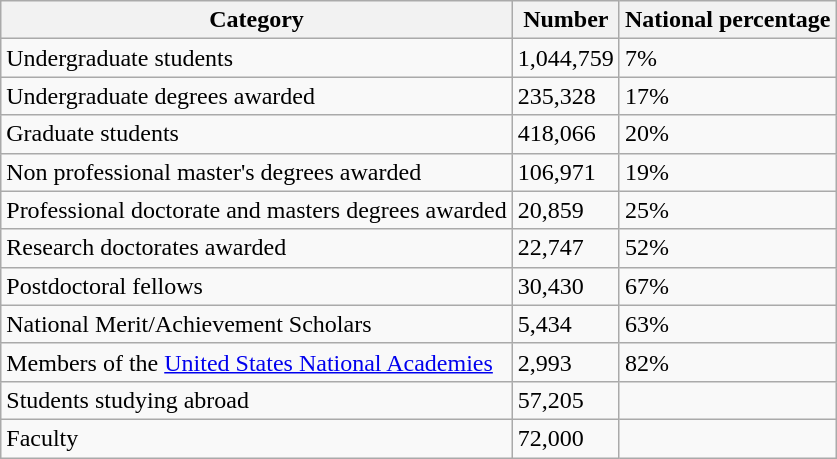<table class="wikitable sortable">
<tr>
<th>Category</th>
<th>Number</th>
<th>National percentage</th>
</tr>
<tr>
<td>Undergraduate students</td>
<td>1,044,759</td>
<td>7%</td>
</tr>
<tr>
<td>Undergraduate degrees awarded</td>
<td>235,328</td>
<td>17%</td>
</tr>
<tr>
<td>Graduate students</td>
<td>418,066</td>
<td>20%</td>
</tr>
<tr>
<td>Non professional master's degrees awarded</td>
<td>106,971</td>
<td>19%</td>
</tr>
<tr>
<td>Professional doctorate and masters degrees awarded</td>
<td>20,859</td>
<td>25%</td>
</tr>
<tr>
<td>Research doctorates awarded</td>
<td>22,747</td>
<td>52%</td>
</tr>
<tr>
<td>Postdoctoral fellows</td>
<td>30,430</td>
<td>67%</td>
</tr>
<tr>
<td>National Merit/Achievement Scholars</td>
<td>5,434</td>
<td>63%</td>
</tr>
<tr>
<td>Members of the <a href='#'>United States National Academies</a></td>
<td>2,993</td>
<td>82%</td>
</tr>
<tr>
<td>Students studying abroad</td>
<td>57,205</td>
<td></td>
</tr>
<tr>
<td>Faculty</td>
<td>72,000</td>
<td></td>
</tr>
</table>
